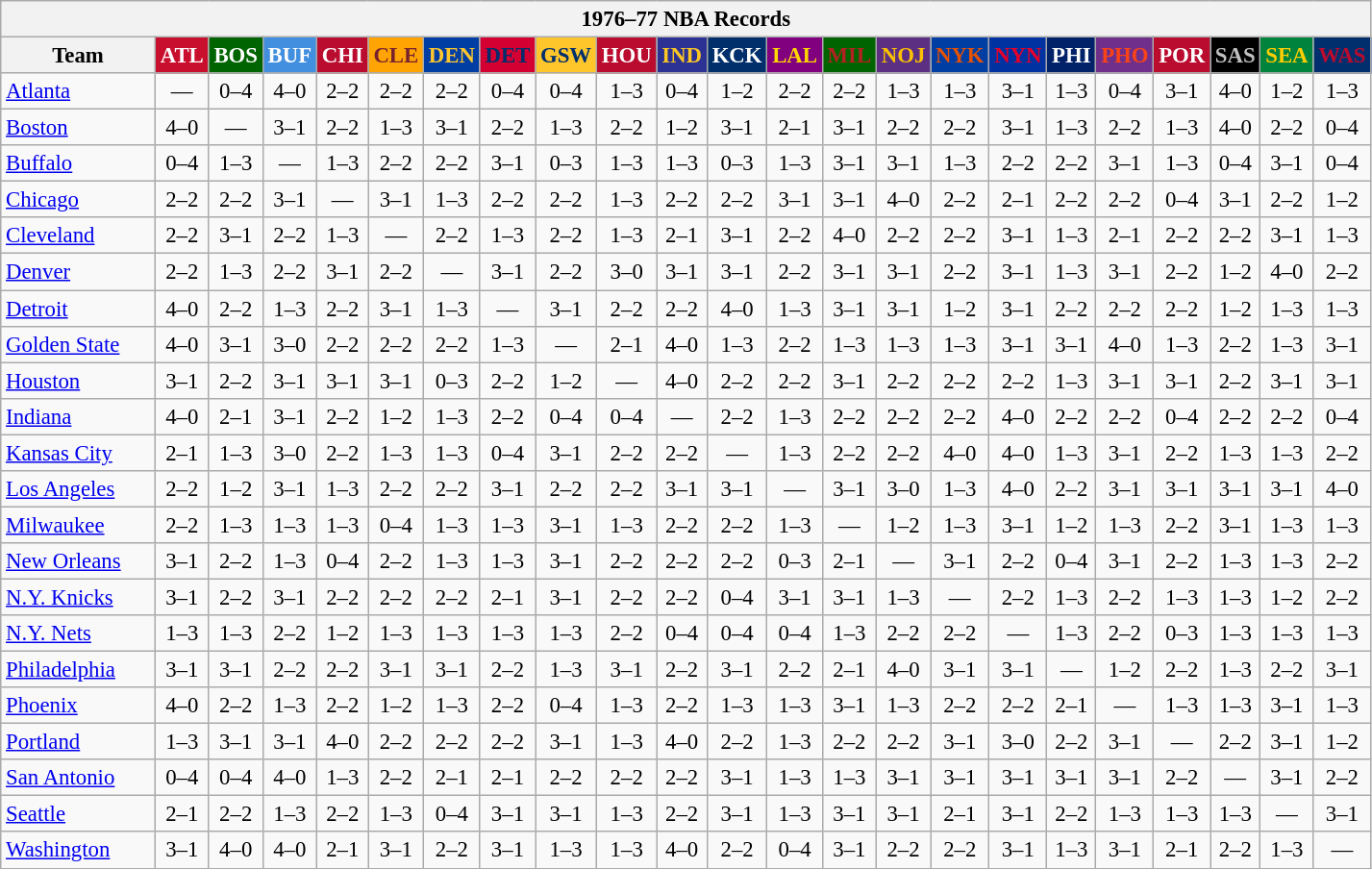<table class="wikitable" style="font-size:95%; text-align:center;">
<tr>
<th colspan=23>1976–77 NBA Records</th>
</tr>
<tr>
<th width=100>Team</th>
<th style="background:#C90F2E;color:#FFFFFF;width=35">ATL</th>
<th style="background:#006400;color:#FFFFFF;width=35">BOS</th>
<th style="background:#428FDF;color:#FFFFFF;width=35">BUF</th>
<th style="background:#BA0C2F;color:#FFFFFF;width=35">CHI</th>
<th style="background:#FFA402;color:#77222F;width=35">CLE</th>
<th style="background:#003EA4;color:#FFC72D;width=35">DEN</th>
<th style="background:#D40032;color:#012D6C;width=35">DET</th>
<th style="background:#FFC62C;color:#012F6B;width=35">GSW</th>
<th style="background:#BA0C2F;color:#FFFFFF;width=35">HOU</th>
<th style="background:#2C3294;color:#FCC624;width=35">IND</th>
<th style="background:#012F6B;color:#FFFFFF;width=35">KCK</th>
<th style="background:#800080;color:#FFD700;width=35">LAL</th>
<th style="background:#006400;color:#B22222;width=35">MIL</th>
<th style="background:#5C2F83;color:#FCC200;width=35">NOJ</th>
<th style="background:#003EA4;color:#E35208;width=35">NYK</th>
<th style="background:#0032A1;color:#E5002B;width=35">NYN</th>
<th style="background:#012268;color:#FFFFFF;width=35">PHI</th>
<th style="background:#702F8B;color:#FA4417;width=35">PHO</th>
<th style="background:#BA0C2F;color:#FFFFFF;width=35">POR</th>
<th style="background:#000000;color:#C0C0C0;width=35">SAS</th>
<th style="background:#00843D;color:#FFCD01;width=35">SEA</th>
<th style="background:#012F6D;color:#BA0C2F;width=35">WAS</th>
</tr>
<tr>
<td style="text-align:left;"><a href='#'>Atlanta</a></td>
<td>—</td>
<td>0–4</td>
<td>4–0</td>
<td>2–2</td>
<td>2–2</td>
<td>2–2</td>
<td>0–4</td>
<td>0–4</td>
<td>1–3</td>
<td>0–4</td>
<td>1–2</td>
<td>2–2</td>
<td>2–2</td>
<td>1–3</td>
<td>1–3</td>
<td>3–1</td>
<td>1–3</td>
<td>0–4</td>
<td>3–1</td>
<td>4–0</td>
<td>1–2</td>
<td>1–3</td>
</tr>
<tr>
<td style="text-align:left;"><a href='#'>Boston</a></td>
<td>4–0</td>
<td>—</td>
<td>3–1</td>
<td>2–2</td>
<td>1–3</td>
<td>3–1</td>
<td>2–2</td>
<td>1–3</td>
<td>2–2</td>
<td>1–2</td>
<td>3–1</td>
<td>2–1</td>
<td>3–1</td>
<td>2–2</td>
<td>2–2</td>
<td>3–1</td>
<td>1–3</td>
<td>2–2</td>
<td>1–3</td>
<td>4–0</td>
<td>2–2</td>
<td>0–4</td>
</tr>
<tr>
<td style="text-align:left;"><a href='#'>Buffalo</a></td>
<td>0–4</td>
<td>1–3</td>
<td>—</td>
<td>1–3</td>
<td>2–2</td>
<td>2–2</td>
<td>3–1</td>
<td>0–3</td>
<td>1–3</td>
<td>1–3</td>
<td>0–3</td>
<td>1–3</td>
<td>3–1</td>
<td>3–1</td>
<td>1–3</td>
<td>2–2</td>
<td>2–2</td>
<td>3–1</td>
<td>1–3</td>
<td>0–4</td>
<td>3–1</td>
<td>0–4</td>
</tr>
<tr>
<td style="text-align:left;"><a href='#'>Chicago</a></td>
<td>2–2</td>
<td>2–2</td>
<td>3–1</td>
<td>—</td>
<td>3–1</td>
<td>1–3</td>
<td>2–2</td>
<td>2–2</td>
<td>1–3</td>
<td>2–2</td>
<td>2–2</td>
<td>3–1</td>
<td>3–1</td>
<td>4–0</td>
<td>2–2</td>
<td>2–1</td>
<td>2–2</td>
<td>2–2</td>
<td>0–4</td>
<td>3–1</td>
<td>2–2</td>
<td>1–2</td>
</tr>
<tr>
<td style="text-align:left;"><a href='#'>Cleveland</a></td>
<td>2–2</td>
<td>3–1</td>
<td>2–2</td>
<td>1–3</td>
<td>—</td>
<td>2–2</td>
<td>1–3</td>
<td>2–2</td>
<td>1–3</td>
<td>2–1</td>
<td>3–1</td>
<td>2–2</td>
<td>4–0</td>
<td>2–2</td>
<td>2–2</td>
<td>3–1</td>
<td>1–3</td>
<td>2–1</td>
<td>2–2</td>
<td>2–2</td>
<td>3–1</td>
<td>1–3</td>
</tr>
<tr>
<td style="text-align:left;"><a href='#'>Denver</a></td>
<td>2–2</td>
<td>1–3</td>
<td>2–2</td>
<td>3–1</td>
<td>2–2</td>
<td>—</td>
<td>3–1</td>
<td>2–2</td>
<td>3–0</td>
<td>3–1</td>
<td>3–1</td>
<td>2–2</td>
<td>3–1</td>
<td>3–1</td>
<td>2–2</td>
<td>3–1</td>
<td>1–3</td>
<td>3–1</td>
<td>2–2</td>
<td>1–2</td>
<td>4–0</td>
<td>2–2</td>
</tr>
<tr>
<td style="text-align:left;"><a href='#'>Detroit</a></td>
<td>4–0</td>
<td>2–2</td>
<td>1–3</td>
<td>2–2</td>
<td>3–1</td>
<td>1–3</td>
<td>—</td>
<td>3–1</td>
<td>2–2</td>
<td>2–2</td>
<td>4–0</td>
<td>1–3</td>
<td>3–1</td>
<td>3–1</td>
<td>1–2</td>
<td>3–1</td>
<td>2–2</td>
<td>2–2</td>
<td>2–2</td>
<td>1–2</td>
<td>1–3</td>
<td>1–3</td>
</tr>
<tr>
<td style="text-align:left;"><a href='#'>Golden State</a></td>
<td>4–0</td>
<td>3–1</td>
<td>3–0</td>
<td>2–2</td>
<td>2–2</td>
<td>2–2</td>
<td>1–3</td>
<td>—</td>
<td>2–1</td>
<td>4–0</td>
<td>1–3</td>
<td>2–2</td>
<td>1–3</td>
<td>1–3</td>
<td>1–3</td>
<td>3–1</td>
<td>3–1</td>
<td>4–0</td>
<td>1–3</td>
<td>2–2</td>
<td>1–3</td>
<td>3–1</td>
</tr>
<tr>
<td style="text-align:left;"><a href='#'>Houston</a></td>
<td>3–1</td>
<td>2–2</td>
<td>3–1</td>
<td>3–1</td>
<td>3–1</td>
<td>0–3</td>
<td>2–2</td>
<td>1–2</td>
<td>—</td>
<td>4–0</td>
<td>2–2</td>
<td>2–2</td>
<td>3–1</td>
<td>2–2</td>
<td>2–2</td>
<td>2–2</td>
<td>1–3</td>
<td>3–1</td>
<td>3–1</td>
<td>2–2</td>
<td>3–1</td>
<td>3–1</td>
</tr>
<tr>
<td style="text-align:left;"><a href='#'>Indiana</a></td>
<td>4–0</td>
<td>2–1</td>
<td>3–1</td>
<td>2–2</td>
<td>1–2</td>
<td>1–3</td>
<td>2–2</td>
<td>0–4</td>
<td>0–4</td>
<td>—</td>
<td>2–2</td>
<td>1–3</td>
<td>2–2</td>
<td>2–2</td>
<td>2–2</td>
<td>4–0</td>
<td>2–2</td>
<td>2–2</td>
<td>0–4</td>
<td>2–2</td>
<td>2–2</td>
<td>0–4</td>
</tr>
<tr>
<td style="text-align:left;"><a href='#'>Kansas City</a></td>
<td>2–1</td>
<td>1–3</td>
<td>3–0</td>
<td>2–2</td>
<td>1–3</td>
<td>1–3</td>
<td>0–4</td>
<td>3–1</td>
<td>2–2</td>
<td>2–2</td>
<td>—</td>
<td>1–3</td>
<td>2–2</td>
<td>2–2</td>
<td>4–0</td>
<td>4–0</td>
<td>1–3</td>
<td>3–1</td>
<td>2–2</td>
<td>1–3</td>
<td>1–3</td>
<td>2–2</td>
</tr>
<tr>
<td style="text-align:left;"><a href='#'>Los Angeles</a></td>
<td>2–2</td>
<td>1–2</td>
<td>3–1</td>
<td>1–3</td>
<td>2–2</td>
<td>2–2</td>
<td>3–1</td>
<td>2–2</td>
<td>2–2</td>
<td>3–1</td>
<td>3–1</td>
<td>—</td>
<td>3–1</td>
<td>3–0</td>
<td>1–3</td>
<td>4–0</td>
<td>2–2</td>
<td>3–1</td>
<td>3–1</td>
<td>3–1</td>
<td>3–1</td>
<td>4–0</td>
</tr>
<tr>
<td style="text-align:left;"><a href='#'>Milwaukee</a></td>
<td>2–2</td>
<td>1–3</td>
<td>1–3</td>
<td>1–3</td>
<td>0–4</td>
<td>1–3</td>
<td>1–3</td>
<td>3–1</td>
<td>1–3</td>
<td>2–2</td>
<td>2–2</td>
<td>1–3</td>
<td>—</td>
<td>1–2</td>
<td>1–3</td>
<td>3–1</td>
<td>1–2</td>
<td>1–3</td>
<td>2–2</td>
<td>3–1</td>
<td>1–3</td>
<td>1–3</td>
</tr>
<tr>
<td style="text-align:left;"><a href='#'>New Orleans</a></td>
<td>3–1</td>
<td>2–2</td>
<td>1–3</td>
<td>0–4</td>
<td>2–2</td>
<td>1–3</td>
<td>1–3</td>
<td>3–1</td>
<td>2–2</td>
<td>2–2</td>
<td>2–2</td>
<td>0–3</td>
<td>2–1</td>
<td>—</td>
<td>3–1</td>
<td>2–2</td>
<td>0–4</td>
<td>3–1</td>
<td>2–2</td>
<td>1–3</td>
<td>1–3</td>
<td>2–2</td>
</tr>
<tr>
<td style="text-align:left;"><a href='#'>N.Y. Knicks</a></td>
<td>3–1</td>
<td>2–2</td>
<td>3–1</td>
<td>2–2</td>
<td>2–2</td>
<td>2–2</td>
<td>2–1</td>
<td>3–1</td>
<td>2–2</td>
<td>2–2</td>
<td>0–4</td>
<td>3–1</td>
<td>3–1</td>
<td>1–3</td>
<td>—</td>
<td>2–2</td>
<td>1–3</td>
<td>2–2</td>
<td>1–3</td>
<td>1–3</td>
<td>1–2</td>
<td>2–2</td>
</tr>
<tr>
<td style="text-align:left;"><a href='#'>N.Y. Nets</a></td>
<td>1–3</td>
<td>1–3</td>
<td>2–2</td>
<td>1–2</td>
<td>1–3</td>
<td>1–3</td>
<td>1–3</td>
<td>1–3</td>
<td>2–2</td>
<td>0–4</td>
<td>0–4</td>
<td>0–4</td>
<td>1–3</td>
<td>2–2</td>
<td>2–2</td>
<td>—</td>
<td>1–3</td>
<td>2–2</td>
<td>0–3</td>
<td>1–3</td>
<td>1–3</td>
<td>1–3</td>
</tr>
<tr>
<td style="text-align:left;"><a href='#'>Philadelphia</a></td>
<td>3–1</td>
<td>3–1</td>
<td>2–2</td>
<td>2–2</td>
<td>3–1</td>
<td>3–1</td>
<td>2–2</td>
<td>1–3</td>
<td>3–1</td>
<td>2–2</td>
<td>3–1</td>
<td>2–2</td>
<td>2–1</td>
<td>4–0</td>
<td>3–1</td>
<td>3–1</td>
<td>—</td>
<td>1–2</td>
<td>2–2</td>
<td>1–3</td>
<td>2–2</td>
<td>3–1</td>
</tr>
<tr>
<td style="text-align:left;"><a href='#'>Phoenix</a></td>
<td>4–0</td>
<td>2–2</td>
<td>1–3</td>
<td>2–2</td>
<td>1–2</td>
<td>1–3</td>
<td>2–2</td>
<td>0–4</td>
<td>1–3</td>
<td>2–2</td>
<td>1–3</td>
<td>1–3</td>
<td>3–1</td>
<td>1–3</td>
<td>2–2</td>
<td>2–2</td>
<td>2–1</td>
<td>—</td>
<td>1–3</td>
<td>1–3</td>
<td>3–1</td>
<td>1–3</td>
</tr>
<tr>
<td style="text-align:left;"><a href='#'>Portland</a></td>
<td>1–3</td>
<td>3–1</td>
<td>3–1</td>
<td>4–0</td>
<td>2–2</td>
<td>2–2</td>
<td>2–2</td>
<td>3–1</td>
<td>1–3</td>
<td>4–0</td>
<td>2–2</td>
<td>1–3</td>
<td>2–2</td>
<td>2–2</td>
<td>3–1</td>
<td>3–0</td>
<td>2–2</td>
<td>3–1</td>
<td>—</td>
<td>2–2</td>
<td>3–1</td>
<td>1–2</td>
</tr>
<tr>
<td style="text-align:left;"><a href='#'>San Antonio</a></td>
<td>0–4</td>
<td>0–4</td>
<td>4–0</td>
<td>1–3</td>
<td>2–2</td>
<td>2–1</td>
<td>2–1</td>
<td>2–2</td>
<td>2–2</td>
<td>2–2</td>
<td>3–1</td>
<td>1–3</td>
<td>1–3</td>
<td>3–1</td>
<td>3–1</td>
<td>3–1</td>
<td>3–1</td>
<td>3–1</td>
<td>2–2</td>
<td>—</td>
<td>3–1</td>
<td>2–2</td>
</tr>
<tr>
<td style="text-align:left;"><a href='#'>Seattle</a></td>
<td>2–1</td>
<td>2–2</td>
<td>1–3</td>
<td>2–2</td>
<td>1–3</td>
<td>0–4</td>
<td>3–1</td>
<td>3–1</td>
<td>1–3</td>
<td>2–2</td>
<td>3–1</td>
<td>1–3</td>
<td>3–1</td>
<td>3–1</td>
<td>2–1</td>
<td>3–1</td>
<td>2–2</td>
<td>1–3</td>
<td>1–3</td>
<td>1–3</td>
<td>—</td>
<td>3–1</td>
</tr>
<tr>
<td style="text-align:left;"><a href='#'>Washington</a></td>
<td>3–1</td>
<td>4–0</td>
<td>4–0</td>
<td>2–1</td>
<td>3–1</td>
<td>2–2</td>
<td>3–1</td>
<td>1–3</td>
<td>1–3</td>
<td>4–0</td>
<td>2–2</td>
<td>0–4</td>
<td>3–1</td>
<td>2–2</td>
<td>2–2</td>
<td>3–1</td>
<td>1–3</td>
<td>3–1</td>
<td>2–1</td>
<td>2–2</td>
<td>1–3</td>
<td>—</td>
</tr>
</table>
